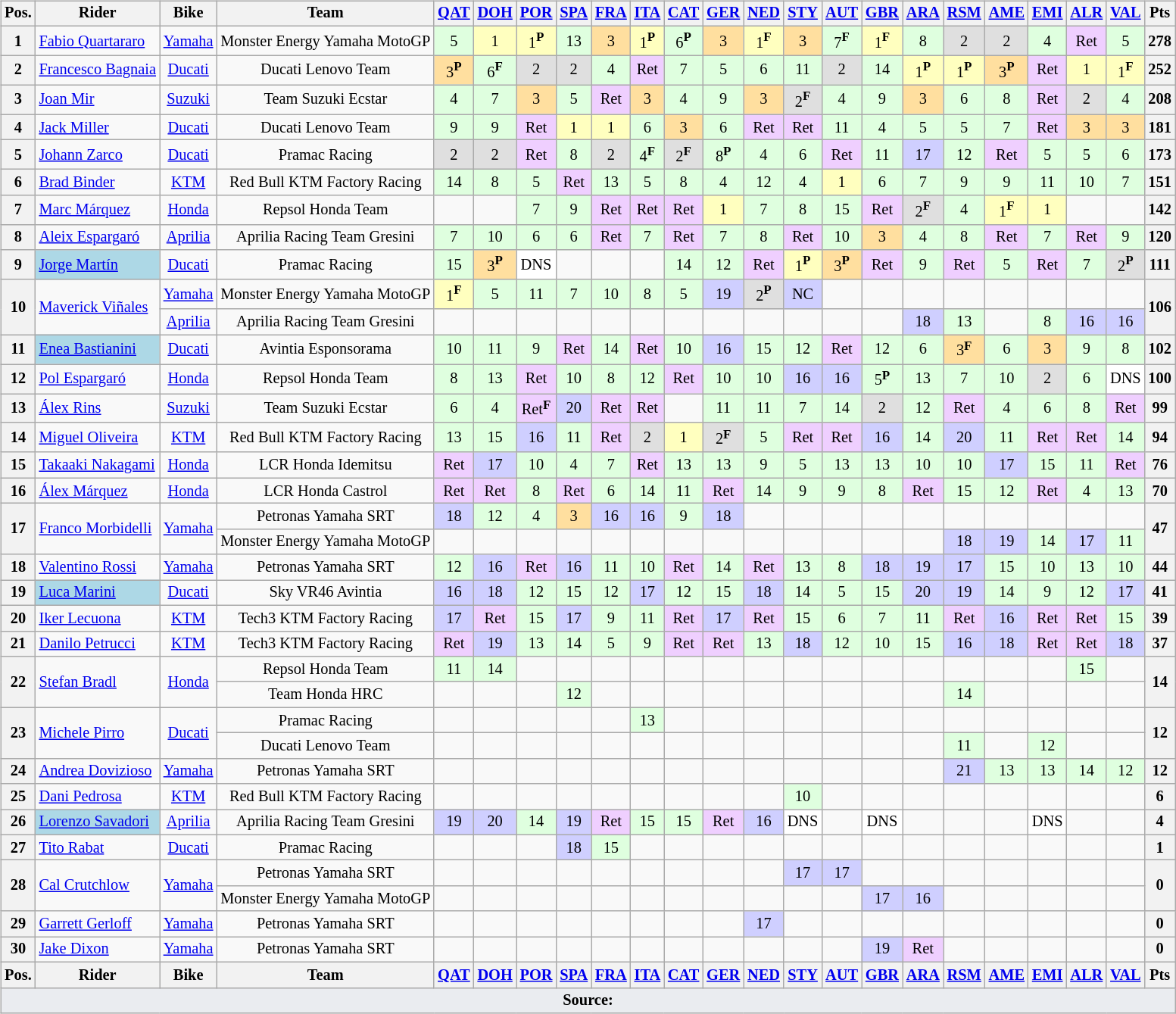<table>
<tr>
<td><br><table class="wikitable" style="font-size:85%; text-align:center;">
<tr>
<th>Pos.</th>
<th>Rider</th>
<th>Bike</th>
<th>Team</th>
<th><a href='#'>QAT</a><br></th>
<th><a href='#'>DOH</a><br></th>
<th><a href='#'>POR</a><br></th>
<th><a href='#'>SPA</a><br></th>
<th><a href='#'>FRA</a><br></th>
<th><a href='#'>ITA</a><br></th>
<th><a href='#'>CAT</a><br></th>
<th><a href='#'>GER</a><br></th>
<th><a href='#'>NED</a><br></th>
<th><a href='#'>STY</a><br></th>
<th><a href='#'>AUT</a><br></th>
<th><a href='#'>GBR</a><br></th>
<th><a href='#'>ARA</a><br></th>
<th><a href='#'>RSM</a><br></th>
<th><a href='#'>AME</a><br></th>
<th><a href='#'>EMI</a><br></th>
<th><a href='#'>ALR</a><br></th>
<th><a href='#'>VAL</a><br></th>
<th valign="middle">Pts</th>
</tr>
<tr>
<th>1</th>
<td align=left> <a href='#'>Fabio Quartararo</a></td>
<td><a href='#'>Yamaha</a></td>
<td nowrap>Monster Energy Yamaha MotoGP</td>
<td style="background:#dfffdf;">5</td>
<td style="background:#ffffbf;">1</td>
<td style="background:#ffffbf;">1<strong><sup>P</sup></strong></td>
<td style="background:#dfffdf;">13</td>
<td style="background:#ffdf9f;">3</td>
<td style="background:#ffffbf;">1<strong><sup>P</sup></strong></td>
<td style="background:#dfffdf;">6<strong><sup>P</sup></strong></td>
<td style="background:#ffdf9f;">3</td>
<td style="background:#ffffbf;">1<strong><sup>F</sup></strong></td>
<td style="background:#ffdf9f;">3</td>
<td style="background:#dfffdf;">7<strong><sup>F</sup></strong></td>
<td style="background:#ffffbf;">1<strong><sup>F</sup></strong></td>
<td style="background:#dfffdf;">8</td>
<td style="background:#dfdfdf;">2</td>
<td style="background:#dfdfdf;">2</td>
<td style="background:#dfffdf;">4</td>
<td style="background:#efcfff;">Ret</td>
<td style="background:#dfffdf;">5</td>
<th>278</th>
</tr>
<tr>
<th>2</th>
<td align=left nowrap> <a href='#'>Francesco Bagnaia</a></td>
<td><a href='#'>Ducati</a></td>
<td>Ducati Lenovo Team</td>
<td style="background:#ffdf9f;">3<strong><sup>P</sup></strong></td>
<td style="background:#dfffdf;">6<strong><sup>F</sup></strong></td>
<td style="background:#dfdfdf;">2</td>
<td style="background:#dfdfdf;">2</td>
<td style="background:#dfffdf;">4</td>
<td style="background:#efcfff;">Ret</td>
<td style="background:#dfffdf;">7</td>
<td style="background:#dfffdf;">5</td>
<td style="background:#dfffdf;">6</td>
<td style="background:#dfffdf;">11</td>
<td style="background:#dfdfdf;">2</td>
<td style="background:#dfffdf;">14</td>
<td style="background:#ffffbf;">1<strong><sup>P</sup></strong></td>
<td style="background:#ffffbf;">1<strong><sup>P</sup></strong></td>
<td style="background:#ffdf9f;">3<strong><sup>P</sup></strong></td>
<td style="background:#efcfff;">Ret</td>
<td style="background:#ffffbf;">1</td>
<td style="background:#ffffbf;">1<strong><sup>F</sup></strong></td>
<th>252</th>
</tr>
<tr>
<th>3</th>
<td align=left> <a href='#'>Joan Mir</a></td>
<td><a href='#'>Suzuki</a></td>
<td>Team Suzuki Ecstar</td>
<td style="background:#dfffdf;">4</td>
<td style="background:#dfffdf;">7</td>
<td style="background:#ffdf9f;">3</td>
<td style="background:#dfffdf;">5</td>
<td style="background:#efcfff;">Ret</td>
<td style="background:#ffdf9f;">3</td>
<td style="background:#dfffdf;">4</td>
<td style="background:#dfffdf;">9</td>
<td style="background:#ffdf9f;">3</td>
<td style="background:#dfdfdf;">2<strong><sup>F</sup></strong></td>
<td style="background:#dfffdf;">4</td>
<td style="background:#dfffdf;">9</td>
<td style="background:#ffdf9f;">3</td>
<td style="background:#dfffdf;">6</td>
<td style="background:#dfffdf;">8</td>
<td style="background:#efcfff;">Ret</td>
<td style="background:#dfdfdf;">2</td>
<td style="background:#dfffdf;">4</td>
<th>208</th>
</tr>
<tr>
<th>4</th>
<td align=left> <a href='#'>Jack Miller</a></td>
<td><a href='#'>Ducati</a></td>
<td>Ducati Lenovo Team</td>
<td style="background:#dfffdf;">9</td>
<td style="background:#dfffdf;">9</td>
<td style="background:#efcfff;">Ret</td>
<td style="background:#ffffbf;">1</td>
<td style="background:#ffffbf;">1</td>
<td style="background:#dfffdf;">6</td>
<td style="background:#ffdf9f;">3</td>
<td style="background:#dfffdf;">6</td>
<td style="background:#efcfff;">Ret</td>
<td style="background:#efcfff;">Ret</td>
<td style="background:#dfffdf;">11</td>
<td style="background:#dfffdf;">4</td>
<td style="background:#dfffdf;">5</td>
<td style="background:#dfffdf;">5</td>
<td style="background:#dfffdf;">7</td>
<td style="background:#efcfff;">Ret</td>
<td style="background:#ffdf9f;">3</td>
<td style="background:#ffdf9f;">3</td>
<th>181</th>
</tr>
<tr>
<th>5</th>
<td align=left> <a href='#'>Johann Zarco</a></td>
<td><a href='#'>Ducati</a></td>
<td>Pramac Racing</td>
<td style="background:#dfdfdf;">2</td>
<td style="background:#dfdfdf;">2</td>
<td style="background:#efcfff;">Ret</td>
<td style="background:#dfffdf;">8</td>
<td style="background:#dfdfdf;">2</td>
<td style="background:#dfffdf;">4<strong><sup>F</sup></strong></td>
<td style="background:#dfdfdf;">2<strong><sup>F</sup></strong></td>
<td style="background:#dfffdf;">8<strong><sup>P</sup></strong></td>
<td style="background:#dfffdf;">4</td>
<td style="background:#dfffdf;">6</td>
<td style="background:#efcfff;">Ret</td>
<td style="background:#dfffdf;">11</td>
<td style="background:#cfcfff;">17</td>
<td style="background:#dfffdf;">12</td>
<td style="background:#efcfff;">Ret</td>
<td style="background:#dfffdf;">5</td>
<td style="background:#dfffdf;">5</td>
<td style="background:#dfffdf;">6</td>
<th>173</th>
</tr>
<tr>
<th>6</th>
<td align=left> <a href='#'>Brad Binder</a></td>
<td><a href='#'>KTM</a></td>
<td>Red Bull KTM Factory Racing</td>
<td style="background:#dfffdf;">14</td>
<td style="background:#dfffdf;">8</td>
<td style="background:#dfffdf;">5</td>
<td style="background:#efcfff;">Ret</td>
<td style="background:#dfffdf;">13</td>
<td style="background:#dfffdf;">5</td>
<td style="background:#dfffdf;">8</td>
<td style="background:#dfffdf;">4</td>
<td style="background:#dfffdf;">12</td>
<td style="background:#dfffdf;">4</td>
<td style="background:#ffffbf;">1</td>
<td style="background:#dfffdf;">6</td>
<td style="background:#dfffdf;">7</td>
<td style="background:#dfffdf;">9</td>
<td style="background:#dfffdf;">9</td>
<td style="background:#dfffdf;">11</td>
<td style="background:#dfffdf;">10</td>
<td style="background:#dfffdf;">7</td>
<th>151</th>
</tr>
<tr>
<th>7</th>
<td align=left> <a href='#'>Marc Márquez</a></td>
<td><a href='#'>Honda</a></td>
<td>Repsol Honda Team</td>
<td></td>
<td></td>
<td style="background:#dfffdf;">7</td>
<td style="background:#dfffdf;">9</td>
<td style="background:#efcfff;">Ret</td>
<td style="background:#efcfff;">Ret</td>
<td style="background:#efcfff;">Ret</td>
<td style="background:#ffffbf;">1</td>
<td style="background:#dfffdf;">7</td>
<td style="background:#dfffdf;">8</td>
<td style="background:#dfffdf;">15</td>
<td style="background:#efcfff;">Ret</td>
<td style="background:#dfdfdf;">2<strong><sup>F</sup></strong></td>
<td style="background:#dfffdf;">4</td>
<td style="background:#ffffbf;">1<strong><sup>F</sup></strong></td>
<td style="background:#ffffbf;">1</td>
<td></td>
<td></td>
<th>142</th>
</tr>
<tr>
<th>8</th>
<td align=left> <a href='#'>Aleix Espargaró</a></td>
<td><a href='#'>Aprilia</a></td>
<td>Aprilia Racing Team Gresini</td>
<td style="background:#dfffdf;">7</td>
<td style="background:#dfffdf;">10</td>
<td style="background:#dfffdf;">6</td>
<td style="background:#dfffdf;">6</td>
<td style="background:#efcfff;">Ret</td>
<td style="background:#dfffdf;">7</td>
<td style="background:#efcfff;">Ret</td>
<td style="background:#dfffdf;">7</td>
<td style="background:#dfffdf;">8</td>
<td style="background:#efcfff;">Ret</td>
<td style="background:#dfffdf;">10</td>
<td style="background:#ffdf9f;">3</td>
<td style="background:#dfffdf;">4</td>
<td style="background:#dfffdf;">8</td>
<td style="background:#efcfff;">Ret</td>
<td style="background:#dfffdf;">7</td>
<td style="background:#efcfff;">Ret</td>
<td style="background:#dfffdf;">9</td>
<th>120</th>
</tr>
<tr>
<th>9</th>
<td style="background:lightblue;" align=left> <a href='#'>Jorge Martín</a></td>
<td><a href='#'>Ducati</a></td>
<td>Pramac Racing</td>
<td style="background:#dfffdf;">15</td>
<td style="background:#ffdf9f;">3<strong><sup>P</sup></strong></td>
<td style="background:#ffffff;">DNS</td>
<td></td>
<td></td>
<td></td>
<td style="background:#dfffdf;">14</td>
<td style="background:#dfffdf;">12</td>
<td style="background:#efcfff;">Ret</td>
<td style="background:#ffffbf;">1<strong><sup>P</sup></strong></td>
<td style="background:#ffdf9f;">3<strong><sup>P</sup></strong></td>
<td style="background:#efcfff;">Ret</td>
<td style="background:#dfffdf;">9</td>
<td style="background:#efcfff;">Ret</td>
<td style="background:#dfffdf;">5</td>
<td style="background:#efcfff;">Ret</td>
<td style="background:#dfffdf;">7</td>
<td style="background:#dfdfdf;">2<strong><sup>P</sup></strong></td>
<th>111</th>
</tr>
<tr>
<th rowspan=2>10</th>
<td rowspan=2 align=left> <a href='#'>Maverick Viñales</a></td>
<td><a href='#'>Yamaha</a></td>
<td>Monster Energy Yamaha MotoGP</td>
<td style="background:#ffffbf;">1<strong><sup>F</sup></strong></td>
<td style="background:#dfffdf;">5</td>
<td style="background:#dfffdf;">11</td>
<td style="background:#dfffdf;">7</td>
<td style="background:#dfffdf;">10</td>
<td style="background:#dfffdf;">8</td>
<td style="background:#dfffdf;">5</td>
<td style="background:#cfcfff;">19</td>
<td style="background:#dfdfdf;">2<strong><sup>P</sup></strong></td>
<td style="background:#cfcfff;">NC</td>
<td></td>
<td></td>
<td></td>
<td></td>
<td></td>
<td></td>
<td></td>
<td></td>
<th rowspan=2>106</th>
</tr>
<tr>
<td><a href='#'>Aprilia</a></td>
<td>Aprilia Racing Team Gresini</td>
<td></td>
<td></td>
<td></td>
<td></td>
<td></td>
<td></td>
<td></td>
<td></td>
<td></td>
<td></td>
<td></td>
<td></td>
<td style="background:#cfcfff;">18</td>
<td style="background:#dfffdf;">13</td>
<td></td>
<td style="background:#dfffdf;">8</td>
<td style="background:#cfcfff;">16</td>
<td style="background:#cfcfff;">16</td>
</tr>
<tr>
<th>11</th>
<td style="background:lightblue;" align=left> <a href='#'>Enea Bastianini</a></td>
<td><a href='#'>Ducati</a></td>
<td>Avintia Esponsorama</td>
<td style="background:#dfffdf;">10</td>
<td style="background:#dfffdf;">11</td>
<td style="background:#dfffdf;">9</td>
<td style="background:#efcfff;">Ret</td>
<td style="background:#dfffdf;">14</td>
<td style="background:#efcfff;">Ret</td>
<td style="background:#dfffdf;">10</td>
<td style="background:#cfcfff;">16</td>
<td style="background:#dfffdf;">15</td>
<td style="background:#dfffdf;">12</td>
<td style="background:#efcfff;">Ret</td>
<td style="background:#dfffdf;">12</td>
<td style="background:#dfffdf;">6</td>
<td style="background:#ffdf9f;">3<strong><sup>F</sup></strong></td>
<td style="background:#dfffdf;">6</td>
<td style="background:#ffdf9f;">3</td>
<td style="background:#dfffdf;">9</td>
<td style="background:#dfffdf;">8</td>
<th>102</th>
</tr>
<tr>
<th>12</th>
<td align=left> <a href='#'>Pol Espargaró</a></td>
<td><a href='#'>Honda</a></td>
<td>Repsol Honda Team</td>
<td style="background:#dfffdf;">8</td>
<td style="background:#dfffdf;">13</td>
<td style="background:#efcfff;">Ret</td>
<td style="background:#dfffdf;">10</td>
<td style="background:#dfffdf;">8</td>
<td style="background:#dfffdf;">12</td>
<td style="background:#efcfff;">Ret</td>
<td style="background:#dfffdf;">10</td>
<td style="background:#dfffdf;">10</td>
<td style="background:#cfcfff;">16</td>
<td style="background:#cfcfff;">16</td>
<td style="background:#dfffdf;">5<strong><sup>P</sup></strong></td>
<td style="background:#dfffdf;">13</td>
<td style="background:#dfffdf;">7</td>
<td style="background:#dfffdf;">10</td>
<td style="background:#dfdfdf;">2</td>
<td style="background:#dfffdf;">6</td>
<td style="background:#ffffff;">DNS</td>
<th>100</th>
</tr>
<tr>
<th>13</th>
<td align=left> <a href='#'>Álex Rins</a></td>
<td><a href='#'>Suzuki</a></td>
<td>Team Suzuki Ecstar</td>
<td style="background:#dfffdf;">6</td>
<td style="background:#dfffdf;">4</td>
<td style="background:#efcfff;">Ret<strong><sup>F</sup></strong></td>
<td style="background:#cfcfff;">20</td>
<td style="background:#efcfff;">Ret</td>
<td style="background:#efcfff;">Ret</td>
<td></td>
<td style="background:#dfffdf;">11</td>
<td style="background:#dfffdf;">11</td>
<td style="background:#dfffdf;">7</td>
<td style="background:#dfffdf;">14</td>
<td style="background:#dfdfdf;">2</td>
<td style="background:#dfffdf;">12</td>
<td style="background:#efcfff;">Ret</td>
<td style="background:#dfffdf;">4</td>
<td style="background:#dfffdf;">6</td>
<td style="background:#dfffdf;">8</td>
<td style="background:#efcfff;">Ret</td>
<th>99</th>
</tr>
<tr>
<th>14</th>
<td align=left> <a href='#'>Miguel Oliveira</a></td>
<td><a href='#'>KTM</a></td>
<td>Red Bull KTM Factory Racing</td>
<td style="background:#dfffdf;">13</td>
<td style="background:#dfffdf;">15</td>
<td style="background:#cfcfff;">16</td>
<td style="background:#dfffdf;">11</td>
<td style="background:#efcfff;">Ret</td>
<td style="background:#dfdfdf;">2</td>
<td style="background:#ffffbf;">1</td>
<td style="background:#dfdfdf;">2<strong><sup>F</sup></strong></td>
<td style="background:#dfffdf;">5</td>
<td style="background:#efcfff;">Ret</td>
<td style="background:#efcfff;">Ret</td>
<td style="background:#cfcfff;">16</td>
<td style="background:#dfffdf;">14</td>
<td style="background:#cfcfff;">20</td>
<td style="background:#dfffdf;">11</td>
<td style="background:#efcfff;">Ret</td>
<td style="background:#efcfff;">Ret</td>
<td style="background:#dfffdf;">14</td>
<th>94</th>
</tr>
<tr>
<th>15</th>
<td align=left> <a href='#'>Takaaki Nakagami</a></td>
<td><a href='#'>Honda</a></td>
<td>LCR Honda Idemitsu</td>
<td style="background:#efcfff;">Ret</td>
<td style="background:#cfcfff;">17</td>
<td style="background:#dfffdf;">10</td>
<td style="background:#dfffdf;">4</td>
<td style="background:#dfffdf;">7</td>
<td style="background:#efcfff;">Ret</td>
<td style="background:#dfffdf;">13</td>
<td style="background:#dfffdf;">13</td>
<td style="background:#dfffdf;">9</td>
<td style="background:#dfffdf;">5</td>
<td style="background:#dfffdf;">13</td>
<td style="background:#dfffdf;">13</td>
<td style="background:#dfffdf;">10</td>
<td style="background:#dfffdf;">10</td>
<td style="background:#cfcfff;">17</td>
<td style="background:#dfffdf;">15</td>
<td style="background:#dfffdf;">11</td>
<td style="background:#efcfff;">Ret</td>
<th>76</th>
</tr>
<tr>
<th>16</th>
<td align=left> <a href='#'>Álex Márquez</a></td>
<td><a href='#'>Honda</a></td>
<td>LCR Honda Castrol</td>
<td style="background:#efcfff;">Ret</td>
<td style="background:#efcfff;">Ret</td>
<td style="background:#dfffdf;">8</td>
<td style="background:#efcfff;">Ret</td>
<td style="background:#dfffdf;">6</td>
<td style="background:#dfffdf;">14</td>
<td style="background:#dfffdf;">11</td>
<td style="background:#efcfff;">Ret</td>
<td style="background:#dfffdf;">14</td>
<td style="background:#dfffdf;">9</td>
<td style="background:#dfffdf;">9</td>
<td style="background:#dfffdf;">8</td>
<td style="background:#efcfff;">Ret</td>
<td style="background:#dfffdf;">15</td>
<td style="background:#dfffdf;">12</td>
<td style="background:#efcfff;">Ret</td>
<td style="background:#dfffdf;">4</td>
<td style="background:#dfffdf;">13</td>
<th>70</th>
</tr>
<tr>
<th rowspan=2>17</th>
<td rowspan=2 align=left> <a href='#'>Franco Morbidelli</a></td>
<td rowspan=2><a href='#'>Yamaha</a></td>
<td>Petronas Yamaha SRT</td>
<td style="background:#cfcfff;">18</td>
<td style="background:#dfffdf;">12</td>
<td style="background:#dfffdf;">4</td>
<td style="background:#ffdf9f;">3</td>
<td style="background:#cfcfff;">16</td>
<td style="background:#cfcfff;">16</td>
<td style="background:#dfffdf;">9</td>
<td style="background:#cfcfff;">18</td>
<td></td>
<td></td>
<td></td>
<td></td>
<td></td>
<td></td>
<td></td>
<td></td>
<td></td>
<td></td>
<th rowspan=2>47</th>
</tr>
<tr>
<td>Monster Energy Yamaha MotoGP</td>
<td></td>
<td></td>
<td></td>
<td></td>
<td></td>
<td></td>
<td></td>
<td></td>
<td></td>
<td></td>
<td></td>
<td></td>
<td></td>
<td style="background:#cfcfff;">18</td>
<td style="background:#cfcfff;">19</td>
<td style="background:#dfffdf;">14</td>
<td style="background:#cfcfff;">17</td>
<td style="background:#dfffdf;">11</td>
</tr>
<tr>
<th>18</th>
<td align=left> <a href='#'>Valentino Rossi</a></td>
<td><a href='#'>Yamaha</a></td>
<td>Petronas Yamaha SRT</td>
<td style="background:#dfffdf;">12</td>
<td style="background:#cfcfff;">16</td>
<td style="background:#efcfff;">Ret</td>
<td style="background:#cfcfff;">16</td>
<td style="background:#dfffdf;">11</td>
<td style="background:#dfffdf;">10</td>
<td style="background:#efcfff;">Ret</td>
<td style="background:#dfffdf;">14</td>
<td style="background:#efcfff;">Ret</td>
<td style="background:#dfffdf;">13</td>
<td style="background:#dfffdf;">8</td>
<td style="background:#cfcfff;">18</td>
<td style="background:#cfcfff;">19</td>
<td style="background:#cfcfff;">17</td>
<td style="background:#dfffdf;">15</td>
<td style="background:#dfffdf;">10</td>
<td style="background:#dfffdf;">13</td>
<td style="background:#dfffdf;">10</td>
<th>44</th>
</tr>
<tr>
<th>19</th>
<td style="background:lightblue;" align=left> <a href='#'>Luca Marini</a></td>
<td><a href='#'>Ducati</a></td>
<td>Sky VR46 Avintia</td>
<td style="background:#cfcfff;">16</td>
<td style="background:#cfcfff;">18</td>
<td style="background:#dfffdf;">12</td>
<td style="background:#dfffdf;">15</td>
<td style="background:#dfffdf;">12</td>
<td style="background:#cfcfff;">17</td>
<td style="background:#dfffdf;">12</td>
<td style="background:#dfffdf;">15</td>
<td style="background:#cfcfff;">18</td>
<td style="background:#dfffdf;">14</td>
<td style="background:#dfffdf;">5</td>
<td style="background:#dfffdf;">15</td>
<td style="background:#cfcfff;">20</td>
<td style="background:#cfcfff;">19</td>
<td style="background:#dfffdf;">14</td>
<td style="background:#dfffdf;">9</td>
<td style="background:#dfffdf;">12</td>
<td style="background:#cfcfff;">17</td>
<th>41</th>
</tr>
<tr>
<th>20</th>
<td align=left> <a href='#'>Iker Lecuona</a></td>
<td><a href='#'>KTM</a></td>
<td>Tech3 KTM Factory Racing</td>
<td style="background:#cfcfff;">17</td>
<td style="background:#efcfff;">Ret</td>
<td style="background:#dfffdf;">15</td>
<td style="background:#cfcfff;">17</td>
<td style="background:#dfffdf;">9</td>
<td style="background:#dfffdf;">11</td>
<td style="background:#efcfff;">Ret</td>
<td style="background:#cfcfff;">17</td>
<td style="background:#efcfff;">Ret</td>
<td style="background:#dfffdf;">15</td>
<td style="background:#dfffdf;">6</td>
<td style="background:#dfffdf;">7</td>
<td style="background:#dfffdf;">11</td>
<td style="background:#efcfff;">Ret</td>
<td style="background:#cfcfff;">16</td>
<td style="background:#efcfff;">Ret</td>
<td style="background:#efcfff;">Ret</td>
<td style="background:#dfffdf;">15</td>
<th>39</th>
</tr>
<tr>
<th>21</th>
<td align=left> <a href='#'>Danilo Petrucci</a></td>
<td><a href='#'>KTM</a></td>
<td>Tech3 KTM Factory Racing</td>
<td style="background:#efcfff;">Ret</td>
<td style="background:#cfcfff;">19</td>
<td style="background:#dfffdf;">13</td>
<td style="background:#dfffdf;">14</td>
<td style="background:#dfffdf;">5</td>
<td style="background:#dfffdf;">9</td>
<td style="background:#efcfff;">Ret</td>
<td style="background:#efcfff;">Ret</td>
<td style="background:#dfffdf;">13</td>
<td style="background:#cfcfff;">18</td>
<td style="background:#dfffdf;">12</td>
<td style="background:#dfffdf;">10</td>
<td style="background:#dfffdf;">15</td>
<td style="background:#cfcfff;">16</td>
<td style="background:#cfcfff;">18</td>
<td style="background:#efcfff;">Ret</td>
<td style="background:#efcfff;">Ret</td>
<td style="background:#cfcfff;">18</td>
<th>37</th>
</tr>
<tr>
<th rowspan=2>22</th>
<td rowspan=2 align=left> <a href='#'>Stefan Bradl</a></td>
<td rowspan=2><a href='#'>Honda</a></td>
<td>Repsol Honda Team</td>
<td style="background:#dfffdf;">11</td>
<td style="background:#dfffdf;">14</td>
<td></td>
<td></td>
<td></td>
<td></td>
<td></td>
<td></td>
<td></td>
<td></td>
<td></td>
<td></td>
<td></td>
<td></td>
<td></td>
<td></td>
<td style="background:#dfffdf;">15</td>
<td></td>
<th rowspan=2>14</th>
</tr>
<tr>
<td>Team Honda HRC</td>
<td></td>
<td></td>
<td></td>
<td style="background:#dfffdf;">12</td>
<td></td>
<td></td>
<td></td>
<td></td>
<td></td>
<td></td>
<td></td>
<td></td>
<td></td>
<td style="background:#dfffdf;">14</td>
<td></td>
<td></td>
<td></td>
<td></td>
</tr>
<tr>
<th rowspan=2>23</th>
<td rowspan=2 align=left> <a href='#'>Michele Pirro</a></td>
<td rowspan=2><a href='#'>Ducati</a></td>
<td>Pramac Racing</td>
<td></td>
<td></td>
<td></td>
<td></td>
<td></td>
<td style="background:#dfffdf;">13</td>
<td></td>
<td></td>
<td></td>
<td></td>
<td></td>
<td></td>
<td></td>
<td></td>
<td></td>
<td></td>
<td></td>
<td></td>
<th rowspan=2>12</th>
</tr>
<tr>
<td>Ducati Lenovo Team</td>
<td></td>
<td></td>
<td></td>
<td></td>
<td></td>
<td></td>
<td></td>
<td></td>
<td></td>
<td></td>
<td></td>
<td></td>
<td></td>
<td style="background:#dfffdf;">11</td>
<td></td>
<td style="background:#dfffdf;">12</td>
<td></td>
<td></td>
</tr>
<tr>
<th>24</th>
<td align=left> <a href='#'>Andrea Dovizioso</a></td>
<td><a href='#'>Yamaha</a></td>
<td>Petronas Yamaha SRT</td>
<td></td>
<td></td>
<td></td>
<td></td>
<td></td>
<td></td>
<td></td>
<td></td>
<td></td>
<td></td>
<td></td>
<td></td>
<td></td>
<td style="background:#cfcfff;">21</td>
<td style="background:#dfffdf;">13</td>
<td style="background:#dfffdf;">13</td>
<td style="background:#dfffdf;">14</td>
<td style="background:#dfffdf;">12</td>
<th>12</th>
</tr>
<tr>
<th>25</th>
<td align=left> <a href='#'>Dani Pedrosa</a></td>
<td><a href='#'>KTM</a></td>
<td>Red Bull KTM Factory Racing</td>
<td></td>
<td></td>
<td></td>
<td></td>
<td></td>
<td></td>
<td></td>
<td></td>
<td></td>
<td style="background:#dfffdf;">10</td>
<td></td>
<td></td>
<td></td>
<td></td>
<td></td>
<td></td>
<td></td>
<td></td>
<th>6</th>
</tr>
<tr>
<th>26</th>
<td style="background:lightblue;" align=left> <a href='#'>Lorenzo Savadori</a></td>
<td><a href='#'>Aprilia</a></td>
<td>Aprilia Racing Team Gresini</td>
<td style="background:#cfcfff;">19</td>
<td style="background:#cfcfff;">20</td>
<td style="background:#dfffdf;">14</td>
<td style="background:#cfcfff;">19</td>
<td style="background:#efcfff;">Ret</td>
<td style="background:#dfffdf;">15</td>
<td style="background:#dfffdf;">15</td>
<td style="background:#efcfff;">Ret</td>
<td style="background:#cfcfff;">16</td>
<td style="background:#ffffff;">DNS</td>
<td></td>
<td style="background:#ffffff;">DNS</td>
<td></td>
<td></td>
<td></td>
<td style="background:#ffffff;">DNS</td>
<td></td>
<td></td>
<th>4</th>
</tr>
<tr>
<th>27</th>
<td align=left> <a href='#'>Tito Rabat</a></td>
<td><a href='#'>Ducati</a></td>
<td>Pramac Racing</td>
<td></td>
<td></td>
<td></td>
<td style="background:#cfcfff;">18</td>
<td style="background:#dfffdf;">15</td>
<td></td>
<td></td>
<td></td>
<td></td>
<td></td>
<td></td>
<td></td>
<td></td>
<td></td>
<td></td>
<td></td>
<td></td>
<td></td>
<th>1</th>
</tr>
<tr>
<th rowspan=2>28</th>
<td rowspan=2 align=left> <a href='#'>Cal Crutchlow</a></td>
<td rowspan=2><a href='#'>Yamaha</a></td>
<td>Petronas Yamaha SRT</td>
<td></td>
<td></td>
<td></td>
<td></td>
<td></td>
<td></td>
<td></td>
<td></td>
<td></td>
<td style="background:#cfcfff;">17</td>
<td style="background:#cfcfff;">17</td>
<td></td>
<td></td>
<td></td>
<td></td>
<td></td>
<td></td>
<td></td>
<th rowspan=2>0</th>
</tr>
<tr>
<td>Monster Energy Yamaha MotoGP</td>
<td></td>
<td></td>
<td></td>
<td></td>
<td></td>
<td></td>
<td></td>
<td></td>
<td></td>
<td></td>
<td></td>
<td style="background:#cfcfff;">17</td>
<td style="background:#cfcfff;">16</td>
<td></td>
<td></td>
<td></td>
<td></td>
<td></td>
</tr>
<tr>
<th>29</th>
<td align=left> <a href='#'>Garrett Gerloff</a></td>
<td><a href='#'>Yamaha</a></td>
<td>Petronas Yamaha SRT</td>
<td></td>
<td></td>
<td></td>
<td></td>
<td></td>
<td></td>
<td></td>
<td></td>
<td style="background:#cfcfff;">17</td>
<td></td>
<td></td>
<td></td>
<td></td>
<td></td>
<td></td>
<td></td>
<td></td>
<td></td>
<th>0</th>
</tr>
<tr>
<th>30</th>
<td align=left> <a href='#'>Jake Dixon</a></td>
<td><a href='#'>Yamaha</a></td>
<td>Petronas Yamaha SRT</td>
<td></td>
<td></td>
<td></td>
<td></td>
<td></td>
<td></td>
<td></td>
<td></td>
<td></td>
<td></td>
<td></td>
<td style="background:#cfcfff;">19</td>
<td style="background:#efcfff;">Ret</td>
<td></td>
<td></td>
<td></td>
<td></td>
<td></td>
<th>0</th>
</tr>
<tr>
<th>Pos.</th>
<th>Rider</th>
<th>Bike</th>
<th>Team</th>
<th><a href='#'>QAT</a><br></th>
<th><a href='#'>DOH</a><br></th>
<th><a href='#'>POR</a><br></th>
<th><a href='#'>SPA</a><br></th>
<th><a href='#'>FRA</a><br></th>
<th><a href='#'>ITA</a><br></th>
<th><a href='#'>CAT</a><br></th>
<th><a href='#'>GER</a><br></th>
<th><a href='#'>NED</a><br></th>
<th><a href='#'>STY</a><br></th>
<th><a href='#'>AUT</a><br></th>
<th><a href='#'>GBR</a><br></th>
<th><a href='#'>ARA</a><br></th>
<th><a href='#'>RSM</a><br></th>
<th><a href='#'>AME</a><br></th>
<th><a href='#'>EMI</a><br></th>
<th><a href='#'>ALR</a><br></th>
<th><a href='#'>VAL</a><br></th>
<th>Pts</th>
</tr>
<tr>
<td colspan="23" style="background-color:#EAECF0;text-align:center"><strong>Source:</strong></td>
</tr>
</table>
</td>
<td valign="top"><br></td>
</tr>
</table>
